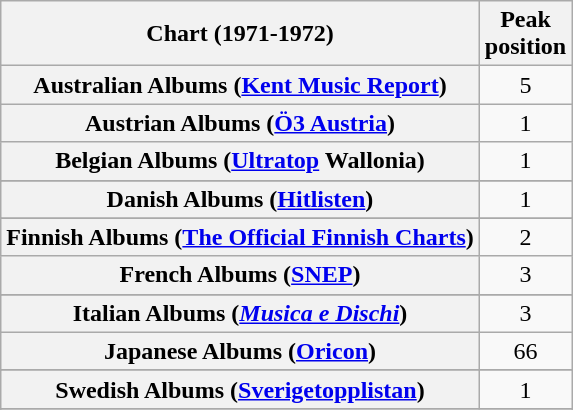<table class="wikitable sortable plainrowheaders">
<tr>
<th>Chart (1971-1972)</th>
<th>Peak<br>position</th>
</tr>
<tr>
<th scope="row">Australian Albums (<a href='#'>Kent Music Report</a>)</th>
<td align="center">5</td>
</tr>
<tr>
<th scope="row">Austrian Albums (<a href='#'>Ö3 Austria</a>)</th>
<td align="center">1</td>
</tr>
<tr>
<th scope="row">Belgian Albums (<a href='#'>Ultratop</a> Wallonia)</th>
<td align="center">1</td>
</tr>
<tr>
</tr>
<tr>
<th scope="row">Danish Albums (<a href='#'>Hitlisten</a>)</th>
<td align="center">1</td>
</tr>
<tr>
</tr>
<tr>
<th scope="row">Finnish Albums (<a href='#'>The Official Finnish Charts</a>)</th>
<td align="center">2</td>
</tr>
<tr>
<th scope="row">French Albums (<a href='#'>SNEP</a>)</th>
<td align="center">3</td>
</tr>
<tr>
</tr>
<tr>
<th scope="row">Italian Albums (<em><a href='#'>Musica e Dischi</a></em>)</th>
<td align="center">3</td>
</tr>
<tr>
<th scope="row">Japanese Albums (<a href='#'>Oricon</a>)</th>
<td align="center">66</td>
</tr>
<tr>
</tr>
<tr>
<th scope="row">Swedish Albums (<a href='#'>Sverigetopplistan</a>)</th>
<td align="center">1</td>
</tr>
<tr>
</tr>
<tr>
</tr>
</table>
